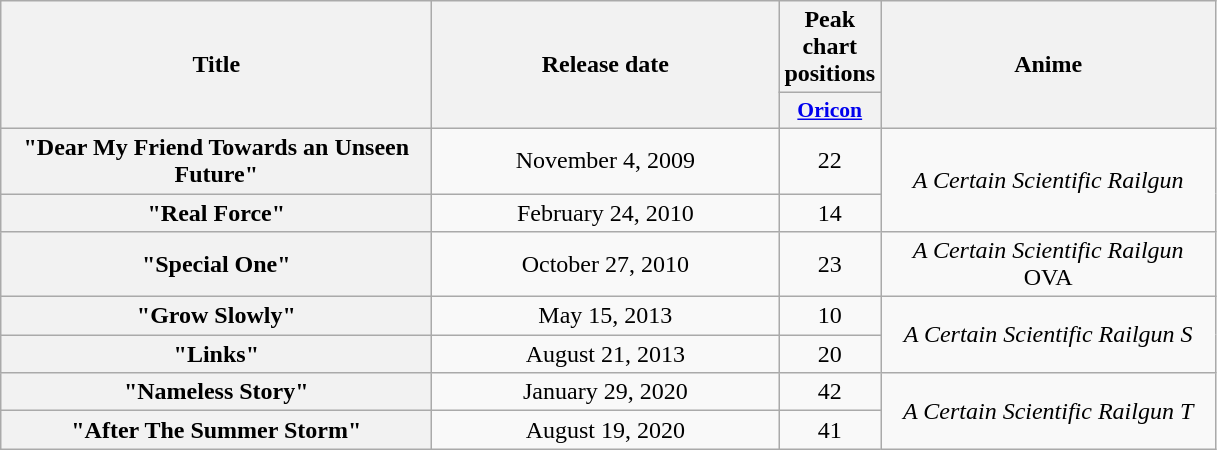<table class="wikitable plainrowheaders" style="text-align:center;">
<tr>
<th scope="col" rowspan="2" style="width:17.5em;">Title</th>
<th scope="col" rowspan="2" style="width:14em;">Release date</th>
<th scope="col" colspan="1">Peak chart positions</th>
<th scope="col" rowspan="2" style="width:13.5em;">Anime</th>
</tr>
<tr>
<th scope="col" style="width:2em; font-size:90%;"><a href='#'>Oricon</a></th>
</tr>
<tr>
<th>"Dear My Friend Towards an Unseen Future"</th>
<td>November 4, 2009</td>
<td>22</td>
<td rowspan="2"><em>A Certain Scientific Railgun</em></td>
</tr>
<tr>
<th>"Real Force"</th>
<td>February 24, 2010</td>
<td>14</td>
</tr>
<tr>
<th>"Special One"</th>
<td>October 27, 2010</td>
<td>23</td>
<td><em>A Certain Scientific Railgun</em> OVA</td>
</tr>
<tr>
<th>"Grow Slowly"</th>
<td>May 15, 2013</td>
<td>10</td>
<td rowspan="2"><em>A Certain Scientific Railgun S</em></td>
</tr>
<tr>
<th>"Links"</th>
<td>August 21, 2013</td>
<td>20</td>
</tr>
<tr>
<th>"Nameless Story"</th>
<td>January 29, 2020</td>
<td>42</td>
<td rowspan="2"><em>A Certain Scientific Railgun T</em></td>
</tr>
<tr>
<th>"After The Summer Storm"</th>
<td>August 19, 2020</td>
<td>41</td>
</tr>
</table>
